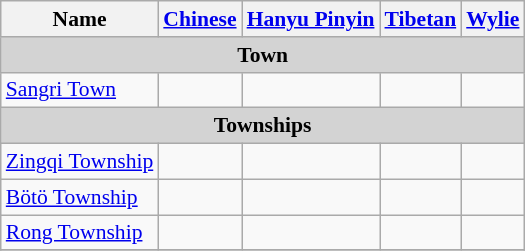<table class="wikitable"  style="font-size:90%;" align=center>
<tr>
<th>Name</th>
<th><a href='#'>Chinese</a></th>
<th><a href='#'>Hanyu Pinyin</a></th>
<th><a href='#'>Tibetan</a></th>
<th><a href='#'>Wylie</a></th>
</tr>
<tr --------->
<td colspan="5"  style="text-align:center; background:#d3d3d3;"><strong>Town</strong></td>
</tr>
<tr --------->
<td><a href='#'>Sangri Town</a></td>
<td></td>
<td></td>
<td></td>
<td></td>
</tr>
<tr --------->
<td colspan="5"  style="text-align:center; background:#d3d3d3;"><strong>Townships</strong></td>
</tr>
<tr --------->
<td><a href='#'>Zingqi Township</a></td>
<td></td>
<td></td>
<td></td>
<td></td>
</tr>
<tr>
<td><a href='#'>Bötö Township</a></td>
<td></td>
<td></td>
<td></td>
<td></td>
</tr>
<tr>
<td><a href='#'>Rong Township</a></td>
<td></td>
<td></td>
<td></td>
<td></td>
</tr>
<tr>
</tr>
</table>
